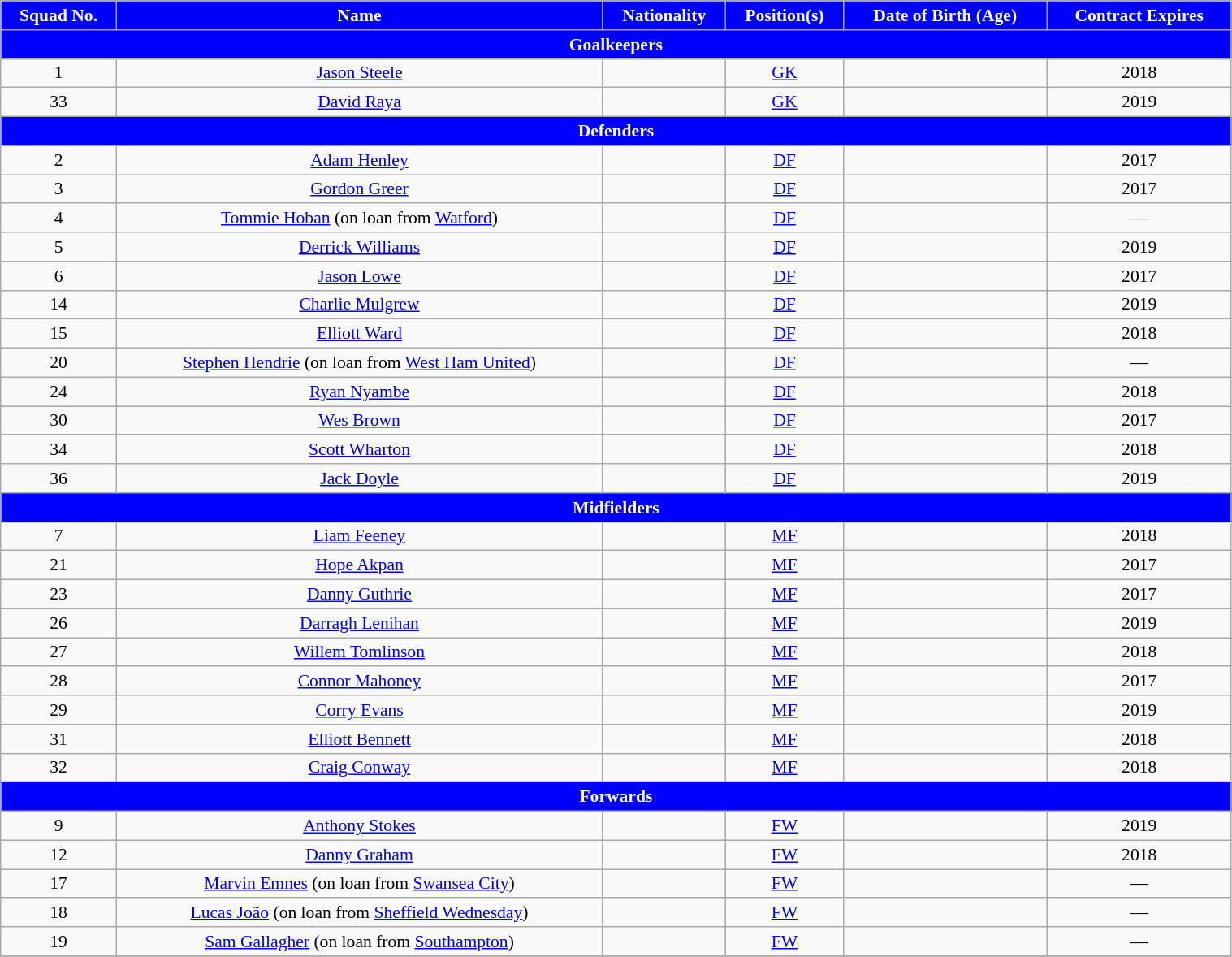<table class="wikitable" style="text-align:center; font-size:90%; width:80%;">
<tr>
<th style="background:#0000FF; color:white; text-align:center;">Squad No.</th>
<th style="background:#0000FF; color:white; text-align:center;">Name</th>
<th style="background:#0000FF; color:white; text-align:center;">Nationality</th>
<th style="background:#0000FF; color:white; text-align:center;">Position(s)</th>
<th style="background:#0000FF; color:white; text-align:center;">Date of Birth (Age)</th>
<th style="background:#0000FF; color:white; text-align:center;">Contract Expires</th>
</tr>
<tr>
<th colspan="6" style="background:#0000FF; color:white; text-align:center">Goalkeepers</th>
</tr>
<tr>
<td>1</td>
<td><a href='#'>Jason Steele</a></td>
<td></td>
<td><a href='#'>GK</a></td>
<td></td>
<td>2018</td>
</tr>
<tr>
<td>33</td>
<td><a href='#'>David Raya</a></td>
<td></td>
<td><a href='#'>GK</a></td>
<td></td>
<td>2019</td>
</tr>
<tr>
<th colspan="6" style="background:#0000FF; color:white; text-align:center">Defenders</th>
</tr>
<tr>
<td>2</td>
<td><a href='#'>Adam Henley</a></td>
<td></td>
<td><a href='#'>DF</a></td>
<td></td>
<td>2017</td>
</tr>
<tr>
<td>3</td>
<td><a href='#'>Gordon Greer</a></td>
<td></td>
<td><a href='#'>DF</a></td>
<td></td>
<td>2017</td>
</tr>
<tr>
<td>4</td>
<td><a href='#'>Tommie Hoban</a> (on loan from <a href='#'>Watford</a>)</td>
<td></td>
<td><a href='#'>DF</a></td>
<td></td>
<td>—</td>
</tr>
<tr>
<td>5</td>
<td><a href='#'>Derrick Williams</a></td>
<td></td>
<td><a href='#'>DF</a></td>
<td></td>
<td>2019</td>
</tr>
<tr>
<td>6</td>
<td><a href='#'>Jason Lowe</a></td>
<td></td>
<td><a href='#'>DF</a></td>
<td></td>
<td>2017</td>
</tr>
<tr>
<td>14</td>
<td><a href='#'>Charlie Mulgrew</a></td>
<td></td>
<td><a href='#'>DF</a></td>
<td></td>
<td>2019</td>
</tr>
<tr>
<td>15</td>
<td><a href='#'>Elliott Ward</a></td>
<td></td>
<td><a href='#'>DF</a></td>
<td></td>
<td>2018</td>
</tr>
<tr>
<td>20</td>
<td><a href='#'>Stephen Hendrie</a> (on loan from <a href='#'>West Ham United</a>)</td>
<td></td>
<td><a href='#'>DF</a></td>
<td></td>
<td>—</td>
</tr>
<tr>
<td>24</td>
<td><a href='#'>Ryan Nyambe</a></td>
<td></td>
<td><a href='#'>DF</a></td>
<td></td>
<td>2018</td>
</tr>
<tr>
<td>30</td>
<td><a href='#'>Wes Brown</a></td>
<td></td>
<td><a href='#'>DF</a></td>
<td></td>
<td>2017</td>
</tr>
<tr>
<td>34</td>
<td><a href='#'>Scott Wharton</a></td>
<td></td>
<td><a href='#'>DF</a></td>
<td></td>
<td>2018</td>
</tr>
<tr>
<td>36</td>
<td><a href='#'>Jack Doyle</a></td>
<td></td>
<td><a href='#'>DF</a></td>
<td></td>
<td>2019</td>
</tr>
<tr>
<th colspan="6" style="background:#0000FF; color:white; text-align:center">Midfielders</th>
</tr>
<tr>
<td>7</td>
<td><a href='#'>Liam Feeney</a></td>
<td></td>
<td><a href='#'>MF</a></td>
<td></td>
<td>2018</td>
</tr>
<tr>
<td>21</td>
<td><a href='#'>Hope Akpan</a></td>
<td></td>
<td><a href='#'>MF</a></td>
<td></td>
<td>2017</td>
</tr>
<tr>
<td>23</td>
<td><a href='#'>Danny Guthrie</a></td>
<td></td>
<td><a href='#'>MF</a></td>
<td></td>
<td>2017</td>
</tr>
<tr>
<td>26</td>
<td><a href='#'>Darragh Lenihan</a></td>
<td></td>
<td><a href='#'>MF</a></td>
<td></td>
<td>2019</td>
</tr>
<tr>
<td>27</td>
<td><a href='#'>Willem Tomlinson</a></td>
<td></td>
<td><a href='#'>MF</a></td>
<td></td>
<td>2018</td>
</tr>
<tr>
<td>28</td>
<td><a href='#'>Connor Mahoney</a></td>
<td></td>
<td><a href='#'>MF</a></td>
<td></td>
<td>2017</td>
</tr>
<tr>
<td>29</td>
<td><a href='#'>Corry Evans</a></td>
<td></td>
<td><a href='#'>MF</a></td>
<td></td>
<td>2019</td>
</tr>
<tr>
<td>31</td>
<td><a href='#'>Elliott Bennett</a></td>
<td></td>
<td><a href='#'>MF</a></td>
<td></td>
<td>2018</td>
</tr>
<tr>
<td>32</td>
<td><a href='#'>Craig Conway</a></td>
<td></td>
<td><a href='#'>MF</a></td>
<td></td>
<td>2018</td>
</tr>
<tr>
<th colspan="6" style="background:#0000FF; color:white; text-align:center">Forwards</th>
</tr>
<tr>
<td>9</td>
<td><a href='#'>Anthony Stokes</a></td>
<td></td>
<td><a href='#'>FW</a></td>
<td></td>
<td>2019</td>
</tr>
<tr>
<td>12</td>
<td><a href='#'>Danny Graham</a></td>
<td></td>
<td><a href='#'>FW</a></td>
<td></td>
<td>2018</td>
</tr>
<tr>
<td>17</td>
<td><a href='#'>Marvin Emnes</a> (on loan from <a href='#'>Swansea City</a>)</td>
<td></td>
<td><a href='#'>FW</a></td>
<td></td>
<td>—</td>
</tr>
<tr>
<td>18</td>
<td><a href='#'>Lucas João</a> (on loan from <a href='#'>Sheffield Wednesday</a>)</td>
<td></td>
<td><a href='#'>FW</a></td>
<td></td>
<td>—</td>
</tr>
<tr>
<td>19</td>
<td><a href='#'>Sam Gallagher</a> (on loan from <a href='#'>Southampton</a>)</td>
<td></td>
<td><a href='#'>FW</a></td>
<td></td>
<td>—</td>
</tr>
<tr>
</tr>
</table>
